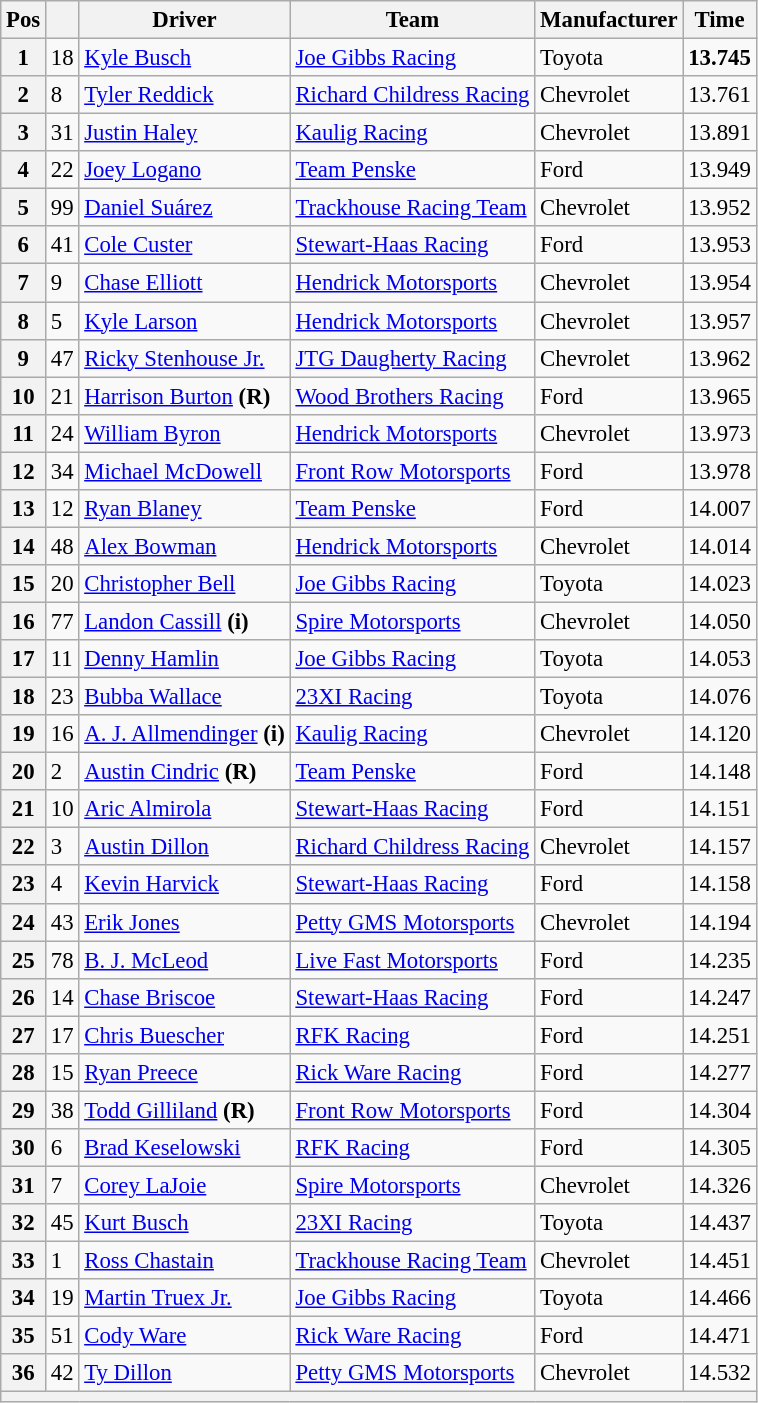<table class="wikitable" style="font-size:95%">
<tr>
<th>Pos</th>
<th></th>
<th>Driver</th>
<th>Team</th>
<th>Manufacturer</th>
<th>Time</th>
</tr>
<tr>
<th>1</th>
<td>18</td>
<td><a href='#'>Kyle Busch</a></td>
<td><a href='#'>Joe Gibbs Racing</a></td>
<td>Toyota</td>
<td><strong>13.745</strong></td>
</tr>
<tr>
<th>2</th>
<td>8</td>
<td><a href='#'>Tyler Reddick</a></td>
<td><a href='#'>Richard Childress Racing</a></td>
<td>Chevrolet</td>
<td>13.761</td>
</tr>
<tr>
<th>3</th>
<td>31</td>
<td><a href='#'>Justin Haley</a></td>
<td><a href='#'>Kaulig Racing</a></td>
<td>Chevrolet</td>
<td>13.891</td>
</tr>
<tr>
<th>4</th>
<td>22</td>
<td><a href='#'>Joey Logano</a></td>
<td><a href='#'>Team Penske</a></td>
<td>Ford</td>
<td>13.949</td>
</tr>
<tr>
<th>5</th>
<td>99</td>
<td><a href='#'>Daniel Suárez</a></td>
<td><a href='#'>Trackhouse Racing Team</a></td>
<td>Chevrolet</td>
<td>13.952</td>
</tr>
<tr>
<th>6</th>
<td>41</td>
<td><a href='#'>Cole Custer</a></td>
<td><a href='#'>Stewart-Haas Racing</a></td>
<td>Ford</td>
<td>13.953</td>
</tr>
<tr>
<th>7</th>
<td>9</td>
<td><a href='#'>Chase Elliott</a></td>
<td><a href='#'>Hendrick Motorsports</a></td>
<td>Chevrolet</td>
<td>13.954</td>
</tr>
<tr>
<th>8</th>
<td>5</td>
<td><a href='#'>Kyle Larson</a></td>
<td><a href='#'>Hendrick Motorsports</a></td>
<td>Chevrolet</td>
<td>13.957</td>
</tr>
<tr>
<th>9</th>
<td>47</td>
<td><a href='#'>Ricky Stenhouse Jr.</a></td>
<td><a href='#'>JTG Daugherty Racing</a></td>
<td>Chevrolet</td>
<td>13.962</td>
</tr>
<tr>
<th>10</th>
<td>21</td>
<td><a href='#'>Harrison Burton</a> <strong>(R)</strong></td>
<td><a href='#'>Wood Brothers Racing</a></td>
<td>Ford</td>
<td>13.965</td>
</tr>
<tr>
<th>11</th>
<td>24</td>
<td><a href='#'>William Byron</a></td>
<td><a href='#'>Hendrick Motorsports</a></td>
<td>Chevrolet</td>
<td>13.973</td>
</tr>
<tr>
<th>12</th>
<td>34</td>
<td><a href='#'>Michael McDowell</a></td>
<td><a href='#'>Front Row Motorsports</a></td>
<td>Ford</td>
<td>13.978</td>
</tr>
<tr>
<th>13</th>
<td>12</td>
<td><a href='#'>Ryan Blaney</a></td>
<td><a href='#'>Team Penske</a></td>
<td>Ford</td>
<td>14.007</td>
</tr>
<tr>
<th>14</th>
<td>48</td>
<td><a href='#'>Alex Bowman</a></td>
<td><a href='#'>Hendrick Motorsports</a></td>
<td>Chevrolet</td>
<td>14.014</td>
</tr>
<tr>
<th>15</th>
<td>20</td>
<td><a href='#'>Christopher Bell</a></td>
<td><a href='#'>Joe Gibbs Racing</a></td>
<td>Toyota</td>
<td>14.023</td>
</tr>
<tr>
<th>16</th>
<td>77</td>
<td><a href='#'>Landon Cassill</a> <strong>(i)</strong></td>
<td><a href='#'>Spire Motorsports</a></td>
<td>Chevrolet</td>
<td>14.050</td>
</tr>
<tr>
<th>17</th>
<td>11</td>
<td><a href='#'>Denny Hamlin</a></td>
<td><a href='#'>Joe Gibbs Racing</a></td>
<td>Toyota</td>
<td>14.053</td>
</tr>
<tr>
<th>18</th>
<td>23</td>
<td><a href='#'>Bubba Wallace</a></td>
<td><a href='#'>23XI Racing</a></td>
<td>Toyota</td>
<td>14.076</td>
</tr>
<tr>
<th>19</th>
<td>16</td>
<td><a href='#'>A. J. Allmendinger</a> <strong>(i)</strong></td>
<td><a href='#'>Kaulig Racing</a></td>
<td>Chevrolet</td>
<td>14.120</td>
</tr>
<tr>
<th>20</th>
<td>2</td>
<td><a href='#'>Austin Cindric</a> <strong>(R)</strong></td>
<td><a href='#'>Team Penske</a></td>
<td>Ford</td>
<td>14.148</td>
</tr>
<tr>
<th>21</th>
<td>10</td>
<td><a href='#'>Aric Almirola</a></td>
<td><a href='#'>Stewart-Haas Racing</a></td>
<td>Ford</td>
<td>14.151</td>
</tr>
<tr>
<th>22</th>
<td>3</td>
<td><a href='#'>Austin Dillon</a></td>
<td><a href='#'>Richard Childress Racing</a></td>
<td>Chevrolet</td>
<td>14.157</td>
</tr>
<tr>
<th>23</th>
<td>4</td>
<td><a href='#'>Kevin Harvick</a></td>
<td><a href='#'>Stewart-Haas Racing</a></td>
<td>Ford</td>
<td>14.158</td>
</tr>
<tr>
<th>24</th>
<td>43</td>
<td><a href='#'>Erik Jones</a></td>
<td><a href='#'>Petty GMS Motorsports</a></td>
<td>Chevrolet</td>
<td>14.194</td>
</tr>
<tr>
<th>25</th>
<td>78</td>
<td><a href='#'>B. J. McLeod</a></td>
<td><a href='#'>Live Fast Motorsports</a></td>
<td>Ford</td>
<td>14.235</td>
</tr>
<tr>
<th>26</th>
<td>14</td>
<td><a href='#'>Chase Briscoe</a></td>
<td><a href='#'>Stewart-Haas Racing</a></td>
<td>Ford</td>
<td>14.247</td>
</tr>
<tr>
<th>27</th>
<td>17</td>
<td><a href='#'>Chris Buescher</a></td>
<td><a href='#'>RFK Racing</a></td>
<td>Ford</td>
<td>14.251</td>
</tr>
<tr>
<th>28</th>
<td>15</td>
<td><a href='#'>Ryan Preece</a></td>
<td><a href='#'>Rick Ware Racing</a></td>
<td>Ford</td>
<td>14.277</td>
</tr>
<tr>
<th>29</th>
<td>38</td>
<td><a href='#'>Todd Gilliland</a> <strong>(R)</strong></td>
<td><a href='#'>Front Row Motorsports</a></td>
<td>Ford</td>
<td>14.304</td>
</tr>
<tr>
<th>30</th>
<td>6</td>
<td><a href='#'>Brad Keselowski</a></td>
<td><a href='#'>RFK Racing</a></td>
<td>Ford</td>
<td>14.305</td>
</tr>
<tr>
<th>31</th>
<td>7</td>
<td><a href='#'>Corey LaJoie</a></td>
<td><a href='#'>Spire Motorsports</a></td>
<td>Chevrolet</td>
<td>14.326</td>
</tr>
<tr>
<th>32</th>
<td>45</td>
<td><a href='#'>Kurt Busch</a></td>
<td><a href='#'>23XI Racing</a></td>
<td>Toyota</td>
<td>14.437</td>
</tr>
<tr>
<th>33</th>
<td>1</td>
<td><a href='#'>Ross Chastain</a></td>
<td><a href='#'>Trackhouse Racing Team</a></td>
<td>Chevrolet</td>
<td>14.451</td>
</tr>
<tr>
<th>34</th>
<td>19</td>
<td><a href='#'>Martin Truex Jr.</a></td>
<td><a href='#'>Joe Gibbs Racing</a></td>
<td>Toyota</td>
<td>14.466</td>
</tr>
<tr>
<th>35</th>
<td>51</td>
<td><a href='#'>Cody Ware</a></td>
<td><a href='#'>Rick Ware Racing</a></td>
<td>Ford</td>
<td>14.471</td>
</tr>
<tr>
<th>36</th>
<td>42</td>
<td><a href='#'>Ty Dillon</a></td>
<td><a href='#'>Petty GMS Motorsports</a></td>
<td>Chevrolet</td>
<td>14.532</td>
</tr>
<tr>
<th colspan="6"></th>
</tr>
</table>
